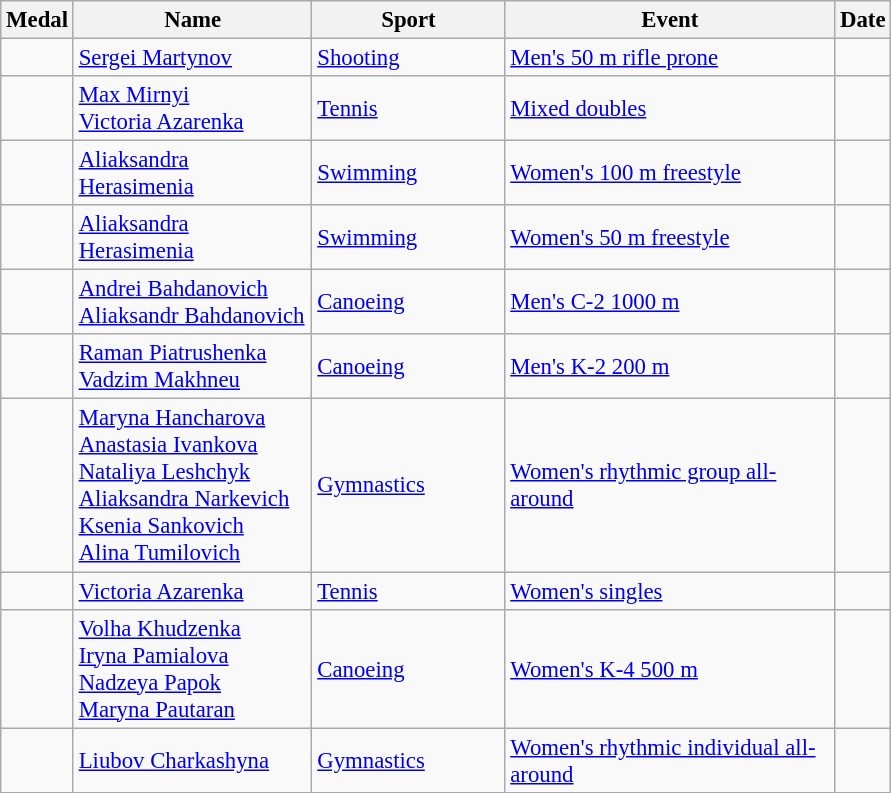<table class="wikitable sortable" style="font-size: 95%;">
<tr>
<th>Medal</th>
<th style="width:10em">Name</th>
<th style="width:8em">Sport</th>
<th style="width:14em">Event</th>
<th>Date</th>
</tr>
<tr>
<td></td>
<td><a href='#'>Sergei Martynov</a></td>
<td><a href='#'>Shooting</a></td>
<td><a href='#'>Men's 50 m rifle prone</a></td>
<td></td>
</tr>
<tr>
<td></td>
<td><a href='#'>Max Mirnyi</a><br> <a href='#'>Victoria Azarenka</a></td>
<td><a href='#'>Tennis</a></td>
<td><a href='#'>Mixed doubles</a></td>
<td></td>
</tr>
<tr>
<td></td>
<td><a href='#'>Aliaksandra Herasimenia</a></td>
<td><a href='#'>Swimming</a></td>
<td><a href='#'>Women's 100 m freestyle</a></td>
<td></td>
</tr>
<tr>
<td></td>
<td><a href='#'>Aliaksandra Herasimenia</a></td>
<td><a href='#'>Swimming</a></td>
<td><a href='#'>Women's 50 m freestyle</a></td>
<td></td>
</tr>
<tr>
<td></td>
<td><a href='#'>Andrei Bahdanovich</a><br><a href='#'>Aliaksandr Bahdanovich</a></td>
<td><a href='#'>Canoeing</a></td>
<td><a href='#'>Men's C-2 1000 m</a></td>
<td></td>
</tr>
<tr>
<td></td>
<td><a href='#'>Raman Piatrushenka</a><br><a href='#'>Vadzim Makhneu</a></td>
<td><a href='#'>Canoeing</a></td>
<td><a href='#'>Men's K-2 200 m</a></td>
<td></td>
</tr>
<tr>
<td></td>
<td><a href='#'>Maryna Hancharova</a><br><a href='#'>Anastasia Ivankova</a><br><a href='#'>Nataliya Leshchyk</a><br><a href='#'>Aliaksandra Narkevich</a><br><a href='#'>Ksenia Sankovich</a><br><a href='#'>Alina Tumilovich</a></td>
<td><a href='#'>Gymnastics</a></td>
<td><a href='#'>Women's rhythmic group all-around</a></td>
<td></td>
</tr>
<tr>
<td></td>
<td><a href='#'>Victoria Azarenka</a></td>
<td><a href='#'>Tennis</a></td>
<td><a href='#'>Women's singles</a></td>
<td></td>
</tr>
<tr>
<td></td>
<td><a href='#'>Volha Khudzenka</a><br><a href='#'>Iryna Pamialova</a><br><a href='#'>Nadzeya Papok</a><br><a href='#'>Maryna Pautaran</a></td>
<td><a href='#'>Canoeing</a></td>
<td><a href='#'>Women's K-4 500 m</a></td>
<td></td>
</tr>
<tr>
<td></td>
<td><a href='#'>Liubov Charkashyna</a></td>
<td><a href='#'>Gymnastics</a></td>
<td><a href='#'>Women's rhythmic individual all-around</a></td>
<td></td>
</tr>
</table>
